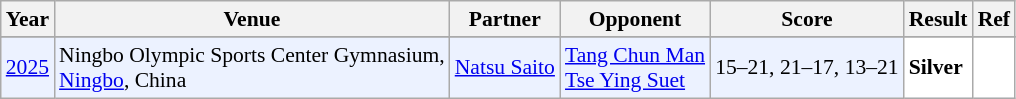<table class="sortable wikitable" style="font-size: 90%">
<tr>
<th>Year</th>
<th>Venue</th>
<th>Partner</th>
<th>Opponent</th>
<th>Score</th>
<th>Result</th>
<th>Ref</th>
</tr>
<tr>
</tr>
<tr style="background:#ECF2FF">
<td align="center"><a href='#'>2025</a></td>
<td align="left">Ningbo Olympic Sports Center Gymnasium,<br><a href='#'>Ningbo</a>, China</td>
<td align="left"> <a href='#'>Natsu Saito</a></td>
<td align="left"> <a href='#'>Tang Chun Man</a><br> <a href='#'>Tse Ying Suet</a></td>
<td align="left">15–21, 21–17, 13–21</td>
<td style="text-align:left; background:white"> <strong>Silver</strong></td>
<td style="text-align:center; background:white"></td>
</tr>
</table>
